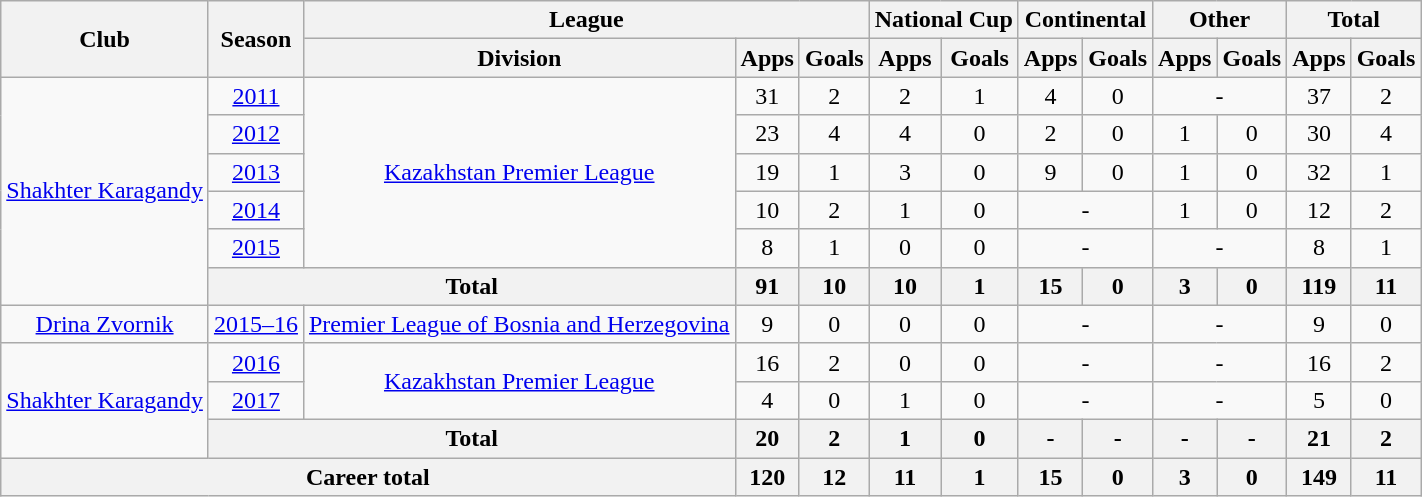<table class="wikitable" style="text-align: center;">
<tr>
<th rowspan="2">Club</th>
<th rowspan="2">Season</th>
<th colspan="3">League</th>
<th colspan="2">National Cup</th>
<th colspan="2">Continental</th>
<th colspan="2">Other</th>
<th colspan="2">Total</th>
</tr>
<tr>
<th>Division</th>
<th>Apps</th>
<th>Goals</th>
<th>Apps</th>
<th>Goals</th>
<th>Apps</th>
<th>Goals</th>
<th>Apps</th>
<th>Goals</th>
<th>Apps</th>
<th>Goals</th>
</tr>
<tr>
<td rowspan="6" valign="center"><a href='#'>Shakhter Karagandy</a></td>
<td><a href='#'>2011</a></td>
<td rowspan="5" valign="center"><a href='#'>Kazakhstan Premier League</a></td>
<td>31</td>
<td>2</td>
<td>2</td>
<td>1</td>
<td>4</td>
<td>0</td>
<td colspan="2">-</td>
<td>37</td>
<td>2</td>
</tr>
<tr>
<td><a href='#'>2012</a></td>
<td>23</td>
<td>4</td>
<td>4</td>
<td>0</td>
<td>2</td>
<td>0</td>
<td>1</td>
<td>0</td>
<td>30</td>
<td>4</td>
</tr>
<tr>
<td><a href='#'>2013</a></td>
<td>19</td>
<td>1</td>
<td>3</td>
<td>0</td>
<td>9</td>
<td>0</td>
<td>1</td>
<td>0</td>
<td>32</td>
<td>1</td>
</tr>
<tr>
<td><a href='#'>2014</a></td>
<td>10</td>
<td>2</td>
<td>1</td>
<td>0</td>
<td colspan="2">-</td>
<td>1</td>
<td>0</td>
<td>12</td>
<td>2</td>
</tr>
<tr>
<td><a href='#'>2015</a></td>
<td>8</td>
<td>1</td>
<td>0</td>
<td>0</td>
<td colspan="2">-</td>
<td colspan="2">-</td>
<td>8</td>
<td>1</td>
</tr>
<tr>
<th colspan="2">Total</th>
<th>91</th>
<th>10</th>
<th>10</th>
<th>1</th>
<th>15</th>
<th>0</th>
<th>3</th>
<th>0</th>
<th>119</th>
<th>11</th>
</tr>
<tr>
<td valign="center"><a href='#'>Drina Zvornik</a></td>
<td><a href='#'>2015–16</a></td>
<td><a href='#'>Premier League of Bosnia and Herzegovina</a></td>
<td>9</td>
<td>0</td>
<td>0</td>
<td>0</td>
<td colspan="2">-</td>
<td colspan="2">-</td>
<td>9</td>
<td>0</td>
</tr>
<tr>
<td rowspan="3" valign="center"><a href='#'>Shakhter Karagandy</a></td>
<td><a href='#'>2016</a></td>
<td rowspan="2" valign="center"><a href='#'>Kazakhstan Premier League</a></td>
<td>16</td>
<td>2</td>
<td>0</td>
<td>0</td>
<td colspan="2">-</td>
<td colspan="2">-</td>
<td>16</td>
<td>2</td>
</tr>
<tr>
<td><a href='#'>2017</a></td>
<td>4</td>
<td>0</td>
<td>1</td>
<td>0</td>
<td colspan="2">-</td>
<td colspan="2">-</td>
<td>5</td>
<td>0</td>
</tr>
<tr>
<th colspan="2">Total</th>
<th>20</th>
<th>2</th>
<th>1</th>
<th>0</th>
<th>-</th>
<th>-</th>
<th>-</th>
<th>-</th>
<th>21</th>
<th>2</th>
</tr>
<tr>
<th colspan="3">Career total</th>
<th>120</th>
<th>12</th>
<th>11</th>
<th>1</th>
<th>15</th>
<th>0</th>
<th>3</th>
<th>0</th>
<th>149</th>
<th>11</th>
</tr>
</table>
